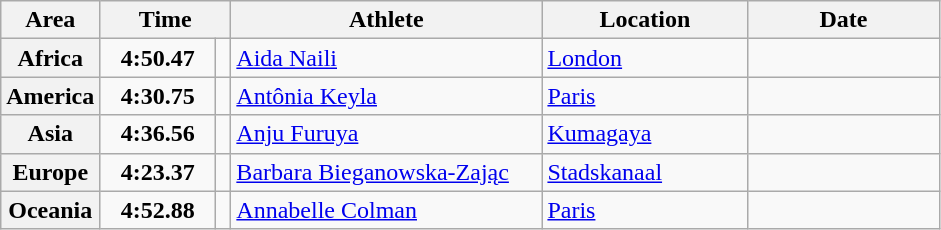<table class="wikitable">
<tr>
<th width="45">Area</th>
<th width="80" colspan="2">Time</th>
<th width="200">Athlete</th>
<th width="130">Location</th>
<th width="120">Date</th>
</tr>
<tr>
<th>Africa</th>
<td align="center"><strong>4:50.47</strong></td>
<td align="center"></td>
<td> <a href='#'>Aida Naili</a></td>
<td> <a href='#'>London</a></td>
<td align="right"></td>
</tr>
<tr>
<th>America</th>
<td align="center"><strong>4:30.75</strong></td>
<td align="center"></td>
<td> <a href='#'>Antônia Keyla</a></td>
<td> <a href='#'>Paris</a></td>
<td align="right"></td>
</tr>
<tr>
<th>Asia</th>
<td align="center"><strong>4:36.56</strong></td>
<td align="center"></td>
<td> <a href='#'>Anju Furuya</a></td>
<td> <a href='#'>Kumagaya</a></td>
<td align="right"></td>
</tr>
<tr>
<th>Europe</th>
<td align="center"><strong>4:23.37</strong></td>
<td align="center"><strong></strong></td>
<td> <a href='#'>Barbara Bieganowska-Zając</a></td>
<td> <a href='#'>Stadskanaal</a></td>
<td align="right"></td>
</tr>
<tr>
<th>Oceania</th>
<td align="center"><strong>4:52.88</strong></td>
<td align="center"></td>
<td> <a href='#'>Annabelle Colman</a></td>
<td> <a href='#'>Paris</a></td>
<td align="right"></td>
</tr>
</table>
